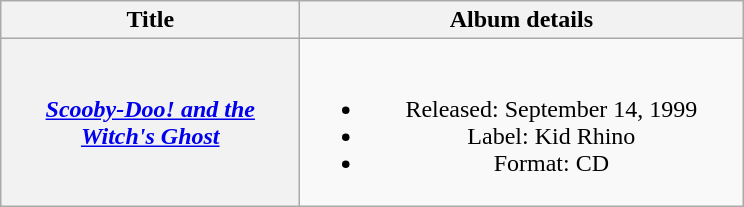<table class="wikitable plainrowheaders" style="text-align:center;">
<tr>
<th scope="col" style="width:12em;">Title</th>
<th scope="col" style="width:18em;">Album details</th>
</tr>
<tr>
<th scope="row"><em><a href='#'>Scooby-Doo! and the Witch's Ghost</a></em></th>
<td><br><ul><li>Released: September 14, 1999</li><li>Label: Kid Rhino</li><li>Format: CD</li></ul></td>
</tr>
</table>
